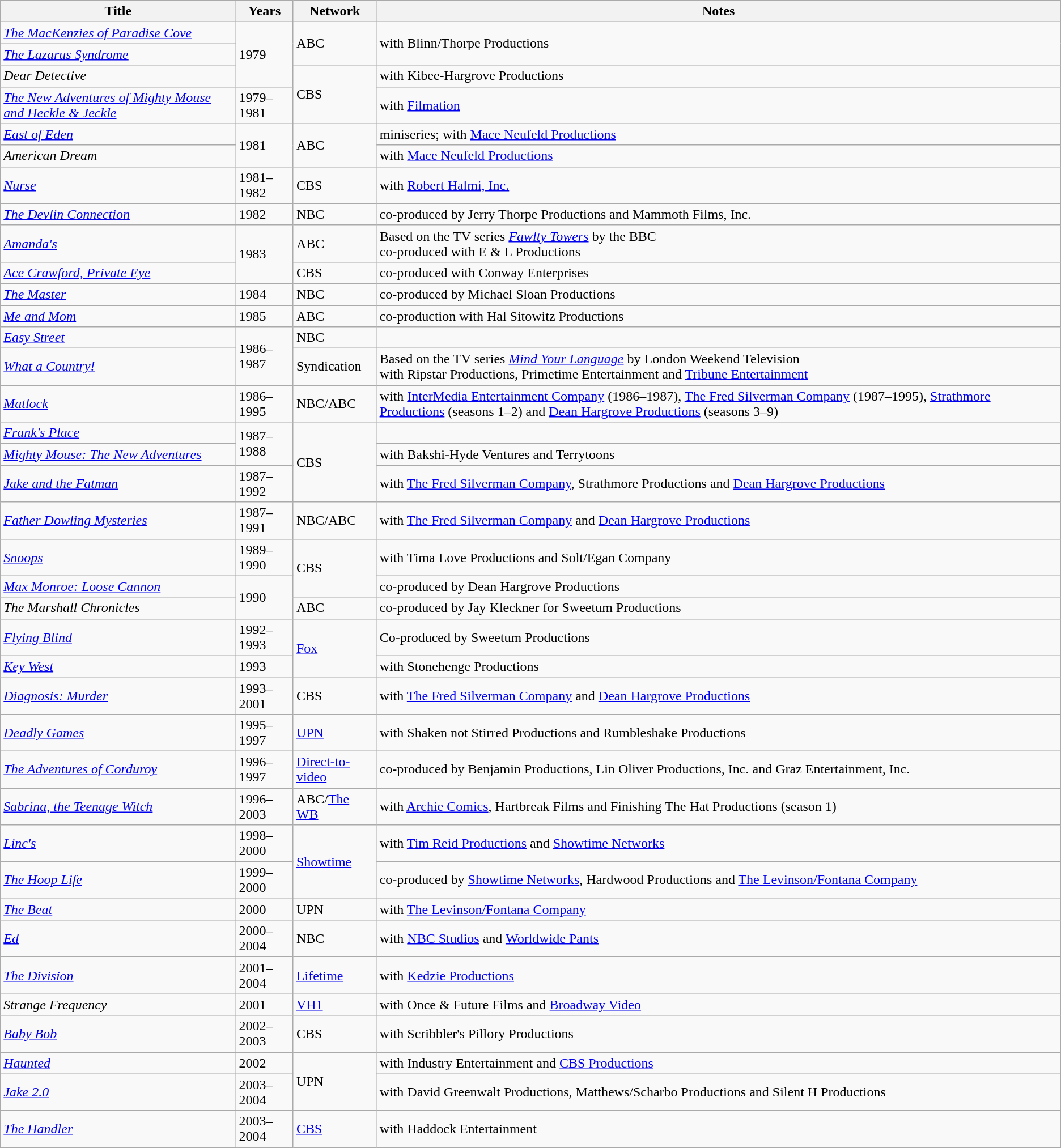<table class="wikitable sortable">
<tr>
<th>Title</th>
<th>Years</th>
<th>Network</th>
<th>Notes</th>
</tr>
<tr>
<td><em><a href='#'>The MacKenzies of Paradise Cove</a></em></td>
<td rowspan="3">1979</td>
<td rowspan="2">ABC</td>
<td rowspan="2">with Blinn/Thorpe Productions</td>
</tr>
<tr>
<td><em><a href='#'>The Lazarus Syndrome</a></em></td>
</tr>
<tr>
<td><em>Dear Detective</em></td>
<td rowspan="2">CBS</td>
<td>with Kibee-Hargrove Productions</td>
</tr>
<tr>
<td><em><a href='#'>The New Adventures of Mighty Mouse and Heckle & Jeckle</a></em></td>
<td>1979–1981</td>
<td>with <a href='#'>Filmation</a></td>
</tr>
<tr>
<td><em><a href='#'>East of Eden</a></em></td>
<td rowspan="2">1981</td>
<td rowspan="2">ABC</td>
<td>miniseries; with <a href='#'>Mace Neufeld Productions</a></td>
</tr>
<tr>
<td><em>American Dream</em></td>
<td>with <a href='#'>Mace Neufeld Productions</a></td>
</tr>
<tr>
<td><em><a href='#'>Nurse</a></em></td>
<td>1981–1982</td>
<td>CBS</td>
<td>with <a href='#'>Robert Halmi, Inc.</a></td>
</tr>
<tr>
<td><em><a href='#'>The Devlin Connection</a></em></td>
<td>1982</td>
<td>NBC</td>
<td>co-produced by Jerry Thorpe Productions and Mammoth Films, Inc.</td>
</tr>
<tr>
<td><em><a href='#'>Amanda's</a></em></td>
<td rowspan="2">1983</td>
<td>ABC</td>
<td>Based on the TV series <em><a href='#'>Fawlty Towers</a></em> by the BBC<br>co-produced with E & L Productions</td>
</tr>
<tr>
<td><em><a href='#'>Ace Crawford, Private Eye</a></em></td>
<td>CBS</td>
<td>co-produced with Conway Enterprises</td>
</tr>
<tr>
<td><em><a href='#'>The Master</a></em></td>
<td>1984</td>
<td>NBC</td>
<td>co-produced by Michael Sloan Productions</td>
</tr>
<tr>
<td><em><a href='#'>Me and Mom</a></em></td>
<td>1985</td>
<td>ABC</td>
<td>co-production with Hal Sitowitz Productions</td>
</tr>
<tr>
<td><em><a href='#'>Easy Street</a></em></td>
<td rowspan="2">1986–1987</td>
<td>NBC</td>
<td></td>
</tr>
<tr>
<td><em><a href='#'>What a Country!</a></em></td>
<td>Syndication</td>
<td>Based on the TV series <em><a href='#'>Mind Your Language</a></em> by London Weekend Television<br>with Ripstar Productions, Primetime Entertainment and <a href='#'>Tribune Entertainment</a></td>
</tr>
<tr>
<td><em><a href='#'>Matlock</a></em></td>
<td>1986–1995</td>
<td>NBC/ABC</td>
<td>with <a href='#'>InterMedia Entertainment Company</a> (1986–1987), <a href='#'>The Fred Silverman Company</a> (1987–1995), <a href='#'>Strathmore Productions</a> (seasons 1–2) and <a href='#'>Dean Hargrove Productions</a> (seasons 3–9)</td>
</tr>
<tr>
<td><em><a href='#'>Frank's Place</a></em></td>
<td rowspan="2">1987–1988</td>
<td rowspan="3">CBS</td>
<td></td>
</tr>
<tr>
<td><em><a href='#'>Mighty Mouse: The New Adventures</a></em></td>
<td>with Bakshi-Hyde Ventures and Terrytoons</td>
</tr>
<tr>
<td><em><a href='#'>Jake and the Fatman</a></em></td>
<td>1987–1992</td>
<td>with <a href='#'>The Fred Silverman Company</a>, Strathmore Productions  and <a href='#'>Dean Hargrove Productions</a> </td>
</tr>
<tr>
<td><em><a href='#'>Father Dowling Mysteries</a></em></td>
<td>1987–1991</td>
<td>NBC/ABC</td>
<td>with <a href='#'>The Fred Silverman Company</a> and <a href='#'>Dean Hargrove Productions</a></td>
</tr>
<tr>
<td><em><a href='#'>Snoops</a></em></td>
<td>1989–1990</td>
<td rowspan="2">CBS</td>
<td>with Tima Love Productions and Solt/Egan Company</td>
</tr>
<tr>
<td><em><a href='#'>Max Monroe: Loose Cannon</a></em></td>
<td rowspan="2">1990</td>
<td>co-produced by Dean Hargrove Productions</td>
</tr>
<tr>
<td><em>The Marshall Chronicles</em></td>
<td>ABC</td>
<td>co-produced by Jay Kleckner for Sweetum Productions</td>
</tr>
<tr>
<td><em><a href='#'>Flying Blind</a></em></td>
<td>1992–1993</td>
<td rowspan="2"><a href='#'>Fox</a></td>
<td>Co-produced by Sweetum Productions</td>
</tr>
<tr>
<td><em><a href='#'>Key West</a></em></td>
<td>1993</td>
<td>with Stonehenge Productions</td>
</tr>
<tr>
<td><em><a href='#'>Diagnosis: Murder</a></em></td>
<td>1993–2001</td>
<td>CBS</td>
<td>with <a href='#'>The Fred Silverman Company</a> and <a href='#'>Dean Hargrove Productions</a></td>
</tr>
<tr>
<td><em><a href='#'>Deadly Games</a></em></td>
<td>1995–1997</td>
<td><a href='#'>UPN</a></td>
<td>with Shaken not Stirred Productions and Rumbleshake Productions</td>
</tr>
<tr>
<td><em><a href='#'>The Adventures of Corduroy</a></em></td>
<td>1996–1997</td>
<td><a href='#'>Direct-to-video</a></td>
<td>co-produced by Benjamin Productions, Lin Oliver Productions, Inc. and Graz Entertainment, Inc.</td>
</tr>
<tr>
<td><em><a href='#'>Sabrina, the Teenage Witch</a></em></td>
<td>1996–2003</td>
<td>ABC/<a href='#'>The WB</a></td>
<td>with <a href='#'>Archie Comics</a>, Hartbreak Films and Finishing The Hat Productions (season 1)</td>
</tr>
<tr>
<td><em><a href='#'>Linc's</a></em></td>
<td>1998–2000</td>
<td rowspan="2"><a href='#'>Showtime</a></td>
<td>with <a href='#'>Tim Reid Productions</a> and <a href='#'>Showtime Networks</a></td>
</tr>
<tr>
<td><em><a href='#'>The Hoop Life</a></em></td>
<td>1999–2000</td>
<td>co-produced by <a href='#'>Showtime Networks</a>, Hardwood Productions and <a href='#'>The Levinson/Fontana Company</a></td>
</tr>
<tr>
<td><em><a href='#'>The Beat</a></em></td>
<td>2000</td>
<td>UPN</td>
<td>with <a href='#'>The Levinson/Fontana Company</a></td>
</tr>
<tr>
<td><em><a href='#'>Ed</a></em></td>
<td>2000–2004</td>
<td>NBC</td>
<td>with <a href='#'>NBC Studios</a> and <a href='#'>Worldwide Pants</a></td>
</tr>
<tr>
<td><em><a href='#'>The Division</a></em></td>
<td>2001–2004</td>
<td><a href='#'>Lifetime</a></td>
<td>with <a href='#'>Kedzie Productions</a></td>
</tr>
<tr>
<td><em>Strange Frequency</em></td>
<td>2001</td>
<td><a href='#'>VH1</a></td>
<td>with Once & Future Films and <a href='#'>Broadway Video</a></td>
</tr>
<tr>
<td><em><a href='#'>Baby Bob</a></em></td>
<td>2002–2003</td>
<td>CBS</td>
<td>with Scribbler's Pillory Productions</td>
</tr>
<tr>
<td><em><a href='#'>Haunted</a></em></td>
<td>2002</td>
<td rowspan="2">UPN</td>
<td>with Industry Entertainment and <a href='#'>CBS Productions</a></td>
</tr>
<tr>
<td><em><a href='#'>Jake 2.0</a></em></td>
<td>2003–2004</td>
<td>with David Greenwalt Productions, Matthews/Scharbo Productions and Silent H Productions</td>
</tr>
<tr>
<td><em><a href='#'>The Handler</a></em></td>
<td>2003–2004</td>
<td><a href='#'>CBS</a></td>
<td>with Haddock Entertainment</td>
</tr>
</table>
